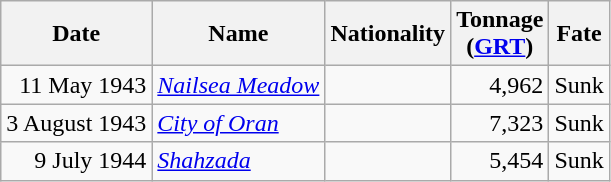<table class="wikitable sortable">
<tr>
<th>Date</th>
<th>Name</th>
<th>Nationality</th>
<th>Tonnage<br>(<a href='#'>GRT</a>)</th>
<th>Fate</th>
</tr>
<tr>
<td align="right">11 May 1943</td>
<td align="left"><a href='#'><em>Nailsea Meadow</em></a></td>
<td align="left"></td>
<td align="right">4,962</td>
<td align="left">Sunk</td>
</tr>
<tr>
<td align="right">3 August 1943</td>
<td align="left"><a href='#'><em>City of Oran</em></a></td>
<td align="left"></td>
<td align="right">7,323</td>
<td align="left">Sunk</td>
</tr>
<tr>
<td align="right">9 July 1944</td>
<td align="left"><a href='#'><em>Shahzada</em></a></td>
<td align="left"></td>
<td align="right">5,454</td>
<td align="left">Sunk</td>
</tr>
</table>
